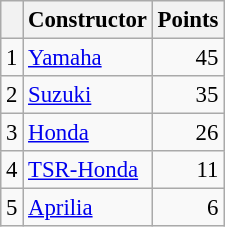<table class="wikitable" style="font-size: 95%;">
<tr>
<th></th>
<th>Constructor</th>
<th>Points</th>
</tr>
<tr>
<td align=center>1</td>
<td> <a href='#'>Yamaha</a></td>
<td align=right>45</td>
</tr>
<tr>
<td align=center>2</td>
<td> <a href='#'>Suzuki</a></td>
<td align=right>35</td>
</tr>
<tr>
<td align=center>3</td>
<td> <a href='#'>Honda</a></td>
<td align=right>26</td>
</tr>
<tr>
<td align=center>4</td>
<td> <a href='#'>TSR-Honda</a></td>
<td align=right>11</td>
</tr>
<tr>
<td align=center>5</td>
<td> <a href='#'>Aprilia</a></td>
<td align=right>6</td>
</tr>
</table>
